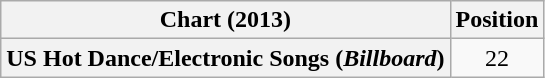<table class="wikitable plainrowheaders" style="text-align:center;">
<tr>
<th>Chart (2013)</th>
<th>Position</th>
</tr>
<tr>
<th scope="row">US Hot Dance/Electronic Songs (<em>Billboard</em>)</th>
<td style="text-align:center;">22</td>
</tr>
</table>
